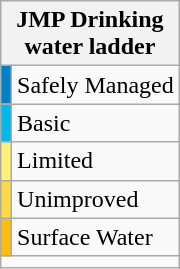<table class="wikitable unsortable" style="float:right;">
<tr>
<th colspan="2" scope="col" width="1">JMP Drinking water ladder</th>
</tr>
<tr>
<td style="background:#0080c6;"></td>
<td>Safely Managed</td>
</tr>
<tr>
<td style="background:#00b8ec;"></td>
<td>Basic</td>
</tr>
<tr>
<td style="background:#fff176;"></td>
<td>Limited</td>
</tr>
<tr>
<td style="background:#ffda46;"></td>
<td>Unimproved</td>
</tr>
<tr>
<td style="background:#FEBC11;"></td>
<td>Surface Water</td>
</tr>
<tr>
<td colspan="2"></td>
</tr>
</table>
